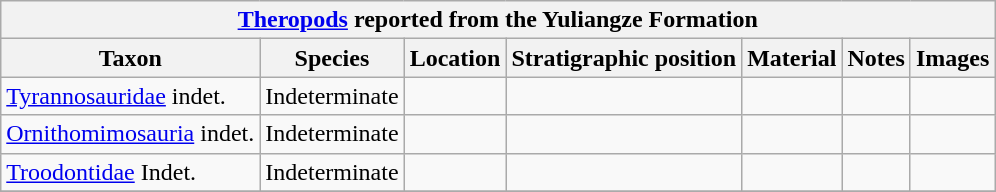<table class="wikitable" align="center">
<tr>
<th colspan="7" align="center"><strong><a href='#'>Theropods</a> reported from the Yuliangze Formation</strong></th>
</tr>
<tr>
<th>Taxon</th>
<th>Species</th>
<th>Location</th>
<th>Stratigraphic position</th>
<th>Material</th>
<th>Notes</th>
<th>Images</th>
</tr>
<tr>
<td><a href='#'>Tyrannosauridae</a> indet.</td>
<td>Indeterminate</td>
<td></td>
<td></td>
<td></td>
<td></td>
<td></td>
</tr>
<tr>
<td><a href='#'>Ornithomimosauria</a> indet.</td>
<td>Indeterminate</td>
<td></td>
<td></td>
<td></td>
<td></td>
<td></td>
</tr>
<tr>
<td><a href='#'>Troodontidae</a> Indet.</td>
<td>Indeterminate</td>
<td></td>
<td></td>
<td></td>
<td></td>
<td></td>
</tr>
<tr>
</tr>
</table>
